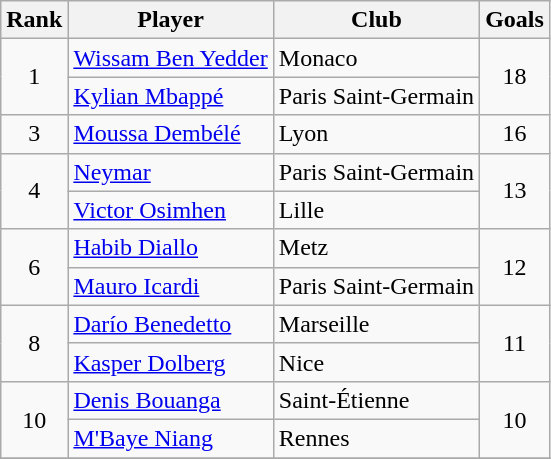<table class="wikitable" style="text-align:center">
<tr>
<th>Rank</th>
<th>Player</th>
<th>Club</th>
<th>Goals</th>
</tr>
<tr>
<td rowspan=2>1</td>
<td align="left"> <a href='#'>Wissam Ben Yedder</a></td>
<td align="left">Monaco</td>
<td rowspan=2>18</td>
</tr>
<tr>
<td align="left"> <a href='#'>Kylian Mbappé</a></td>
<td align="left">Paris Saint-Germain</td>
</tr>
<tr>
<td>3</td>
<td align="left"> <a href='#'>Moussa Dembélé</a></td>
<td align="left">Lyon</td>
<td>16</td>
</tr>
<tr>
<td rowspan=2>4</td>
<td align="left"> <a href='#'>Neymar</a></td>
<td align="left">Paris Saint-Germain</td>
<td rowspan=2>13</td>
</tr>
<tr>
<td align="left"> <a href='#'>Victor Osimhen</a></td>
<td align="left">Lille</td>
</tr>
<tr>
<td rowspan=2>6</td>
<td align="left"> <a href='#'>Habib Diallo</a></td>
<td align="left">Metz</td>
<td rowspan=2>12</td>
</tr>
<tr>
<td align="left"> <a href='#'>Mauro Icardi</a></td>
<td align="left">Paris Saint-Germain</td>
</tr>
<tr>
<td rowspan=2>8</td>
<td align="left"> <a href='#'>Darío Benedetto</a></td>
<td align="left">Marseille</td>
<td rowspan=2>11</td>
</tr>
<tr>
<td align="left"> <a href='#'>Kasper Dolberg</a></td>
<td align="left">Nice</td>
</tr>
<tr>
<td rowspan=2>10</td>
<td align="left"> <a href='#'>Denis Bouanga</a></td>
<td align="left">Saint-Étienne</td>
<td rowspan=2>10</td>
</tr>
<tr>
<td align="left"> <a href='#'>M'Baye Niang</a></td>
<td align="left">Rennes</td>
</tr>
<tr>
</tr>
</table>
